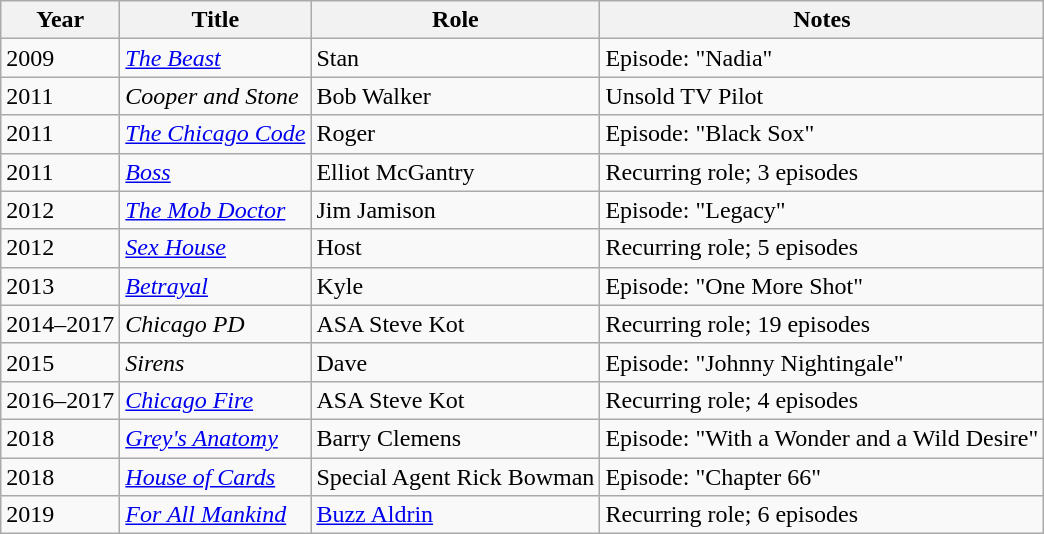<table class="wikitable">
<tr>
<th>Year</th>
<th>Title</th>
<th>Role</th>
<th>Notes</th>
</tr>
<tr>
<td>2009</td>
<td><em><a href='#'>The Beast</a></em></td>
<td>Stan</td>
<td>Episode: "Nadia"</td>
</tr>
<tr>
<td>2011</td>
<td><em>Cooper and Stone</em></td>
<td>Bob Walker</td>
<td>Unsold TV Pilot</td>
</tr>
<tr>
<td>2011</td>
<td><em><a href='#'>The Chicago Code</a></em></td>
<td>Roger</td>
<td>Episode: "Black Sox"</td>
</tr>
<tr>
<td>2011</td>
<td><em><a href='#'>Boss</a></em></td>
<td>Elliot McGantry</td>
<td>Recurring role; 3 episodes</td>
</tr>
<tr>
<td>2012</td>
<td><em><a href='#'>The Mob Doctor</a></em></td>
<td>Jim Jamison</td>
<td>Episode: "Legacy"</td>
</tr>
<tr>
<td>2012</td>
<td><em><a href='#'>Sex House</a></em></td>
<td>Host</td>
<td>Recurring role; 5 episodes</td>
</tr>
<tr>
<td>2013</td>
<td><em><a href='#'>Betrayal</a></em></td>
<td>Kyle</td>
<td>Episode: "One More Shot"</td>
</tr>
<tr>
<td>2014–2017</td>
<td><em>Chicago PD</em></td>
<td>ASA Steve Kot</td>
<td>Recurring role; 19 episodes</td>
</tr>
<tr>
<td>2015</td>
<td><em>Sirens</em></td>
<td>Dave</td>
<td>Episode: "Johnny Nightingale"</td>
</tr>
<tr>
<td>2016–2017</td>
<td><em><a href='#'>Chicago Fire</a></em></td>
<td>ASA Steve Kot</td>
<td>Recurring role; 4 episodes</td>
</tr>
<tr>
<td>2018</td>
<td><em><a href='#'>Grey's Anatomy</a></em></td>
<td>Barry Clemens</td>
<td>Episode: "With a Wonder and a Wild Desire"</td>
</tr>
<tr>
<td>2018</td>
<td><em><a href='#'>House of Cards</a></em></td>
<td>Special Agent Rick Bowman</td>
<td>Episode: "Chapter 66"</td>
</tr>
<tr>
<td>2019</td>
<td><em><a href='#'>For All Mankind</a></em></td>
<td><a href='#'>Buzz Aldrin</a></td>
<td>Recurring role; 6 episodes</td>
</tr>
</table>
